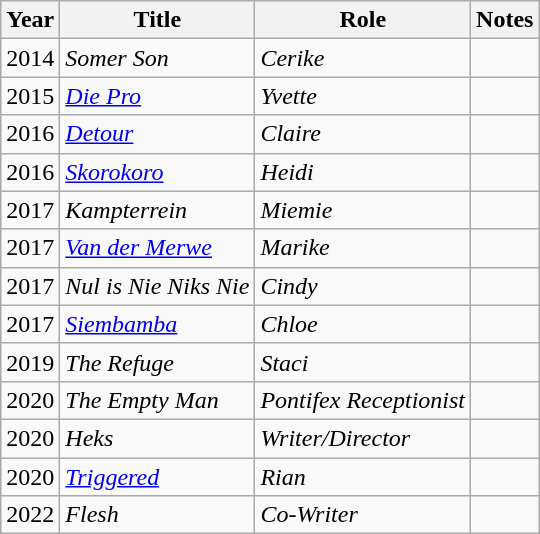<table class="wikitable sortable">
<tr>
<th>Year</th>
<th>Title</th>
<th>Role</th>
<th>Notes</th>
</tr>
<tr>
<td>2014</td>
<td><em>Somer Son</em></td>
<td><em>Cerike</em></td>
<td></td>
</tr>
<tr>
<td>2015</td>
<td><em><a href='#'>Die Pro</a></em></td>
<td><em>Yvette</em></td>
<td></td>
</tr>
<tr>
<td>2016</td>
<td><em><a href='#'>Detour</a></em></td>
<td><em>Claire</em></td>
<td></td>
</tr>
<tr>
<td>2016</td>
<td><em><a href='#'>Skorokoro</a></em></td>
<td><em>Heidi</em></td>
<td></td>
</tr>
<tr>
<td>2017</td>
<td><em>Kampterrein</em></td>
<td><em>Miemie</em></td>
<td></td>
</tr>
<tr>
<td>2017</td>
<td><em><a href='#'>Van der Merwe</a></em></td>
<td><em>Marike</em></td>
<td></td>
</tr>
<tr>
<td>2017</td>
<td><em>Nul is Nie Niks Nie</em></td>
<td><em>Cindy</em></td>
<td></td>
</tr>
<tr>
<td>2017</td>
<td><em><a href='#'>Siembamba</a></em></td>
<td><em>Chloe</em></td>
<td></td>
</tr>
<tr>
<td>2019</td>
<td><em>The Refuge</em></td>
<td><em>Staci</em></td>
<td></td>
</tr>
<tr>
<td>2020</td>
<td><em>The Empty Man</em></td>
<td><em>Pontifex Receptionist</em></td>
<td></td>
</tr>
<tr>
<td>2020</td>
<td><em>Heks</em></td>
<td><em>Writer/Director</em></td>
<td></td>
</tr>
<tr>
<td>2020</td>
<td><em><a href='#'>Triggered</a></em></td>
<td><em>Rian</em></td>
<td></td>
</tr>
<tr>
<td>2022</td>
<td><em>Flesh</em></td>
<td><em>Co-Writer</em></td>
</tr>
</table>
